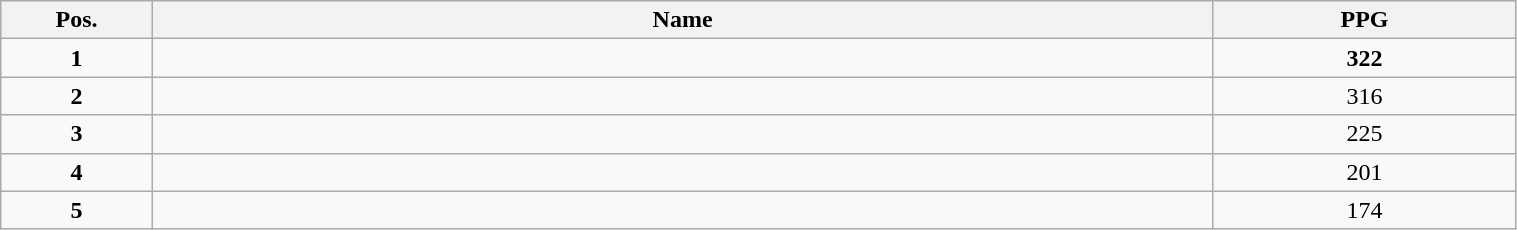<table class="wikitable" style="width:80%;">
<tr>
<th style="width:10%;">Pos.</th>
<th style="width:70%;">Name</th>
<th style="width:20%;">PPG</th>
</tr>
<tr>
<td align=center><strong>1</strong></td>
<td><strong></strong></td>
<td align=center><strong>322</strong></td>
</tr>
<tr>
<td align=center><strong>2</strong></td>
<td></td>
<td align=center>316</td>
</tr>
<tr>
<td align=center><strong>3</strong></td>
<td></td>
<td align=center>225</td>
</tr>
<tr>
<td align=center><strong>4</strong></td>
<td></td>
<td align=center>201</td>
</tr>
<tr>
<td align=center><strong>5</strong></td>
<td></td>
<td align=center>174</td>
</tr>
</table>
